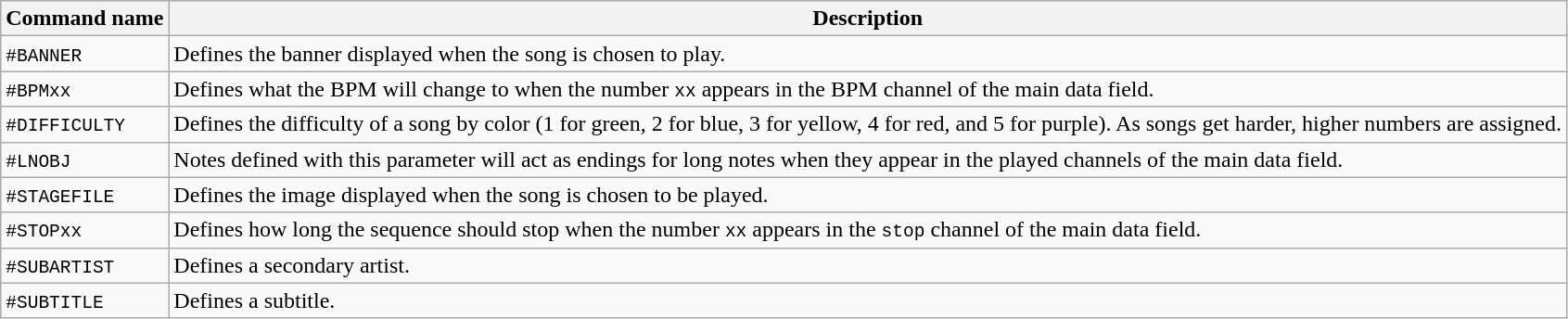<table class="wikitable sortable">
<tr>
<th>Command name</th>
<th>Description</th>
</tr>
<tr>
<td><code>#BANNER</code></td>
<td>Defines the banner displayed when the song is chosen to play.</td>
</tr>
<tr>
<td><code>#BPMxx</code></td>
<td>Defines what the BPM will change to when the number <code>xx</code> appears in the BPM channel of the main data field.</td>
</tr>
<tr>
<td><code>#DIFFICULTY</code></td>
<td>Defines the difficulty of a song by color (1 for green, 2 for blue, 3 for yellow, 4 for red, and 5 for purple). As songs get harder, higher numbers are assigned.</td>
</tr>
<tr>
<td><code>#LNOBJ</code></td>
<td>Notes defined with this parameter will act as endings for long notes when they appear in the played channels of the main data field.</td>
</tr>
<tr>
<td><code>#STAGEFILE</code></td>
<td>Defines the image displayed when the song is chosen to be played.</td>
</tr>
<tr>
<td><code>#STOPxx</code></td>
<td>Defines how long the sequence should stop when the number <code>xx</code> appears in the <code>stop</code> channel of the main data field.</td>
</tr>
<tr>
<td><code>#SUBARTIST</code></td>
<td>Defines a secondary artist.</td>
</tr>
<tr>
<td><code>#SUBTITLE</code></td>
<td>Defines a subtitle.</td>
</tr>
</table>
